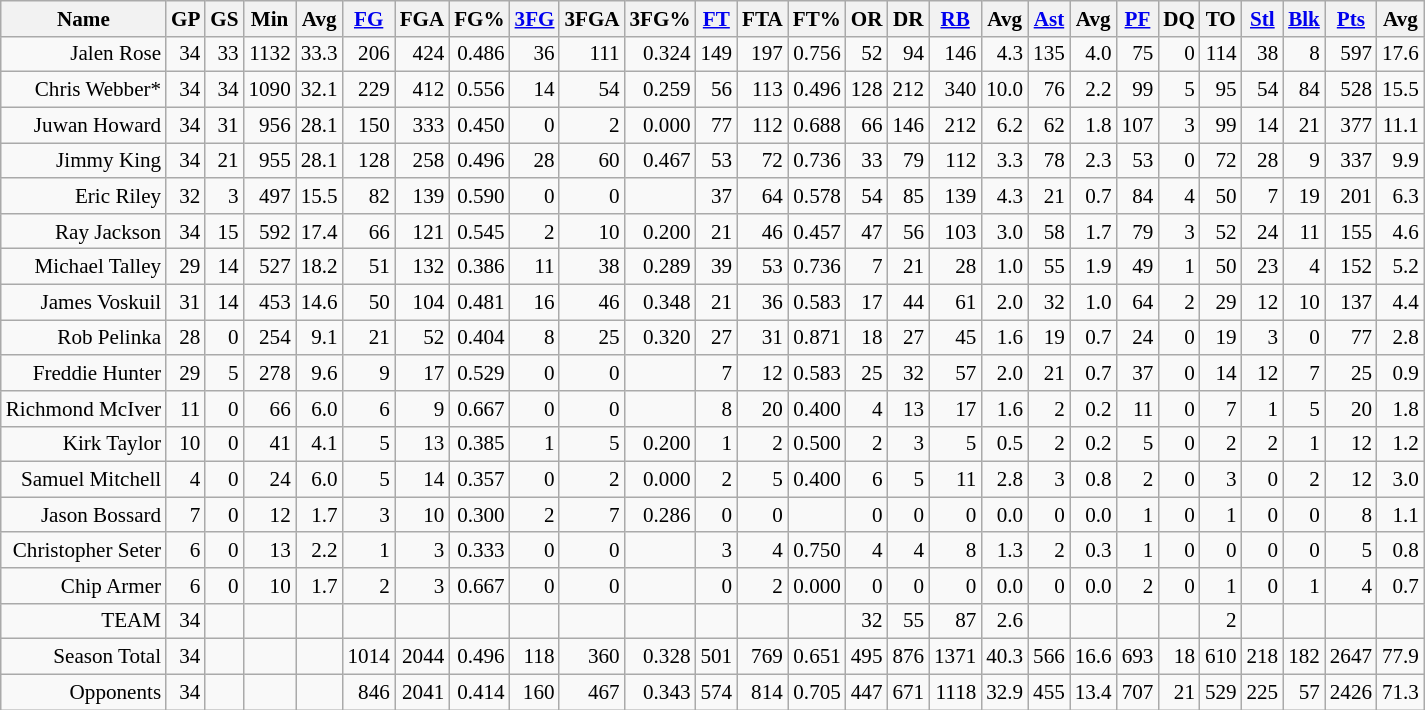<table class="wikitable sortable" style="text-align:right; font-size:88%">
<tr>
<th>Name</th>
<th>GP</th>
<th>GS</th>
<th>Min</th>
<th>Avg</th>
<th><a href='#'>FG</a></th>
<th>FGA</th>
<th>FG%</th>
<th><a href='#'>3FG</a></th>
<th>3FGA</th>
<th>3FG%</th>
<th><a href='#'>FT</a></th>
<th>FTA</th>
<th>FT%</th>
<th>OR</th>
<th>DR</th>
<th><a href='#'>RB</a></th>
<th>Avg</th>
<th><a href='#'>Ast</a></th>
<th>Avg</th>
<th><a href='#'>PF</a></th>
<th>DQ</th>
<th>TO</th>
<th><a href='#'>Stl</a></th>
<th><a href='#'>Blk</a></th>
<th><a href='#'>Pts</a></th>
<th>Avg</th>
</tr>
<tr>
<td>Jalen Rose</td>
<td>34</td>
<td>33</td>
<td>1132</td>
<td>33.3</td>
<td>206</td>
<td>424</td>
<td>0.486</td>
<td>36</td>
<td>111</td>
<td>0.324</td>
<td>149</td>
<td>197</td>
<td>0.756</td>
<td>52</td>
<td>94</td>
<td>146</td>
<td>4.3</td>
<td>135</td>
<td>4.0</td>
<td>75</td>
<td>0</td>
<td>114</td>
<td>38</td>
<td>8</td>
<td>597</td>
<td>17.6</td>
</tr>
<tr>
<td>Chris Webber*</td>
<td>34</td>
<td>34</td>
<td>1090</td>
<td>32.1</td>
<td>229</td>
<td>412</td>
<td>0.556</td>
<td>14</td>
<td>54</td>
<td>0.259</td>
<td>56</td>
<td>113</td>
<td>0.496</td>
<td>128</td>
<td>212</td>
<td>340</td>
<td>10.0</td>
<td>76</td>
<td>2.2</td>
<td>99</td>
<td>5</td>
<td>95</td>
<td>54</td>
<td>84</td>
<td>528</td>
<td>15.5</td>
</tr>
<tr>
<td>Juwan Howard</td>
<td>34</td>
<td>31</td>
<td>956</td>
<td>28.1</td>
<td>150</td>
<td>333</td>
<td>0.450</td>
<td>0</td>
<td>2</td>
<td>0.000</td>
<td>77</td>
<td>112</td>
<td>0.688</td>
<td>66</td>
<td>146</td>
<td>212</td>
<td>6.2</td>
<td>62</td>
<td>1.8</td>
<td>107</td>
<td>3</td>
<td>99</td>
<td>14</td>
<td>21</td>
<td>377</td>
<td>11.1</td>
</tr>
<tr>
<td>Jimmy King</td>
<td>34</td>
<td>21</td>
<td>955</td>
<td>28.1</td>
<td>128</td>
<td>258</td>
<td>0.496</td>
<td>28</td>
<td>60</td>
<td>0.467</td>
<td>53</td>
<td>72</td>
<td>0.736</td>
<td>33</td>
<td>79</td>
<td>112</td>
<td>3.3</td>
<td>78</td>
<td>2.3</td>
<td>53</td>
<td>0</td>
<td>72</td>
<td>28</td>
<td>9</td>
<td>337</td>
<td>9.9</td>
</tr>
<tr>
<td>Eric Riley</td>
<td>32</td>
<td>3</td>
<td>497</td>
<td>15.5</td>
<td>82</td>
<td>139</td>
<td>0.590</td>
<td>0</td>
<td>0</td>
<td></td>
<td>37</td>
<td>64</td>
<td>0.578</td>
<td>54</td>
<td>85</td>
<td>139</td>
<td>4.3</td>
<td>21</td>
<td>0.7</td>
<td>84</td>
<td>4</td>
<td>50</td>
<td>7</td>
<td>19</td>
<td>201</td>
<td>6.3</td>
</tr>
<tr>
<td>Ray Jackson</td>
<td>34</td>
<td>15</td>
<td>592</td>
<td>17.4</td>
<td>66</td>
<td>121</td>
<td>0.545</td>
<td>2</td>
<td>10</td>
<td>0.200</td>
<td>21</td>
<td>46</td>
<td>0.457</td>
<td>47</td>
<td>56</td>
<td>103</td>
<td>3.0</td>
<td>58</td>
<td>1.7</td>
<td>79</td>
<td>3</td>
<td>52</td>
<td>24</td>
<td>11</td>
<td>155</td>
<td>4.6</td>
</tr>
<tr>
<td>Michael Talley</td>
<td>29</td>
<td>14</td>
<td>527</td>
<td>18.2</td>
<td>51</td>
<td>132</td>
<td>0.386</td>
<td>11</td>
<td>38</td>
<td>0.289</td>
<td>39</td>
<td>53</td>
<td>0.736</td>
<td>7</td>
<td>21</td>
<td>28</td>
<td>1.0</td>
<td>55</td>
<td>1.9</td>
<td>49</td>
<td>1</td>
<td>50</td>
<td>23</td>
<td>4</td>
<td>152</td>
<td>5.2</td>
</tr>
<tr>
<td>James Voskuil</td>
<td>31</td>
<td>14</td>
<td>453</td>
<td>14.6</td>
<td>50</td>
<td>104</td>
<td>0.481</td>
<td>16</td>
<td>46</td>
<td>0.348</td>
<td>21</td>
<td>36</td>
<td>0.583</td>
<td>17</td>
<td>44</td>
<td>61</td>
<td>2.0</td>
<td>32</td>
<td>1.0</td>
<td>64</td>
<td>2</td>
<td>29</td>
<td>12</td>
<td>10</td>
<td>137</td>
<td>4.4</td>
</tr>
<tr>
<td>Rob Pelinka</td>
<td>28</td>
<td>0</td>
<td>254</td>
<td>9.1</td>
<td>21</td>
<td>52</td>
<td>0.404</td>
<td>8</td>
<td>25</td>
<td>0.320</td>
<td>27</td>
<td>31</td>
<td>0.871</td>
<td>18</td>
<td>27</td>
<td>45</td>
<td>1.6</td>
<td>19</td>
<td>0.7</td>
<td>24</td>
<td>0</td>
<td>19</td>
<td>3</td>
<td>0</td>
<td>77</td>
<td>2.8</td>
</tr>
<tr>
<td>Freddie Hunter</td>
<td>29</td>
<td>5</td>
<td>278</td>
<td>9.6</td>
<td>9</td>
<td>17</td>
<td>0.529</td>
<td>0</td>
<td>0</td>
<td></td>
<td>7</td>
<td>12</td>
<td>0.583</td>
<td>25</td>
<td>32</td>
<td>57</td>
<td>2.0</td>
<td>21</td>
<td>0.7</td>
<td>37</td>
<td>0</td>
<td>14</td>
<td>12</td>
<td>7</td>
<td>25</td>
<td>0.9</td>
</tr>
<tr>
<td>Richmond McIver</td>
<td>11</td>
<td>0</td>
<td>66</td>
<td>6.0</td>
<td>6</td>
<td>9</td>
<td>0.667</td>
<td>0</td>
<td>0</td>
<td></td>
<td>8</td>
<td>20</td>
<td>0.400</td>
<td>4</td>
<td>13</td>
<td>17</td>
<td>1.6</td>
<td>2</td>
<td>0.2</td>
<td>11</td>
<td>0</td>
<td>7</td>
<td>1</td>
<td>5</td>
<td>20</td>
<td>1.8</td>
</tr>
<tr>
<td>Kirk Taylor</td>
<td>10</td>
<td>0</td>
<td>41</td>
<td>4.1</td>
<td>5</td>
<td>13</td>
<td>0.385</td>
<td>1</td>
<td>5</td>
<td>0.200</td>
<td>1</td>
<td>2</td>
<td>0.500</td>
<td>2</td>
<td>3</td>
<td>5</td>
<td>0.5</td>
<td>2</td>
<td>0.2</td>
<td>5</td>
<td>0</td>
<td>2</td>
<td>2</td>
<td>1</td>
<td>12</td>
<td>1.2</td>
</tr>
<tr>
<td>Samuel Mitchell</td>
<td>4</td>
<td>0</td>
<td>24</td>
<td>6.0</td>
<td>5</td>
<td>14</td>
<td>0.357</td>
<td>0</td>
<td>2</td>
<td>0.000</td>
<td>2</td>
<td>5</td>
<td>0.400</td>
<td>6</td>
<td>5</td>
<td>11</td>
<td>2.8</td>
<td>3</td>
<td>0.8</td>
<td>2</td>
<td>0</td>
<td>3</td>
<td>0</td>
<td>2</td>
<td>12</td>
<td>3.0</td>
</tr>
<tr>
<td>Jason Bossard</td>
<td>7</td>
<td>0</td>
<td>12</td>
<td>1.7</td>
<td>3</td>
<td>10</td>
<td>0.300</td>
<td>2</td>
<td>7</td>
<td>0.286</td>
<td>0</td>
<td>0</td>
<td></td>
<td>0</td>
<td>0</td>
<td>0</td>
<td>0.0</td>
<td>0</td>
<td>0.0</td>
<td>1</td>
<td>0</td>
<td>1</td>
<td>0</td>
<td>0</td>
<td>8</td>
<td>1.1</td>
</tr>
<tr>
<td>Christopher Seter</td>
<td>6</td>
<td>0</td>
<td>13</td>
<td>2.2</td>
<td>1</td>
<td>3</td>
<td>0.333</td>
<td>0</td>
<td>0</td>
<td></td>
<td>3</td>
<td>4</td>
<td>0.750</td>
<td>4</td>
<td>4</td>
<td>8</td>
<td>1.3</td>
<td>2</td>
<td>0.3</td>
<td>1</td>
<td>0</td>
<td>0</td>
<td>0</td>
<td>0</td>
<td>5</td>
<td>0.8</td>
</tr>
<tr>
<td>Chip Armer</td>
<td>6</td>
<td>0</td>
<td>10</td>
<td>1.7</td>
<td>2</td>
<td>3</td>
<td>0.667</td>
<td>0</td>
<td>0</td>
<td></td>
<td>0</td>
<td>2</td>
<td>0.000</td>
<td>0</td>
<td>0</td>
<td>0</td>
<td>0.0</td>
<td>0</td>
<td>0.0</td>
<td>2</td>
<td>0</td>
<td>1</td>
<td>0</td>
<td>1</td>
<td>4</td>
<td>0.7</td>
</tr>
<tr>
<td>TEAM</td>
<td>34</td>
<td></td>
<td></td>
<td></td>
<td></td>
<td></td>
<td></td>
<td></td>
<td></td>
<td></td>
<td></td>
<td></td>
<td></td>
<td>32</td>
<td>55</td>
<td>87</td>
<td>2.6</td>
<td></td>
<td></td>
<td></td>
<td></td>
<td>2</td>
<td></td>
<td></td>
<td></td>
<td></td>
</tr>
<tr>
<td>Season Total</td>
<td>34</td>
<td></td>
<td></td>
<td></td>
<td>1014</td>
<td>2044</td>
<td>0.496</td>
<td>118</td>
<td>360</td>
<td>0.328</td>
<td>501</td>
<td>769</td>
<td>0.651</td>
<td>495</td>
<td>876</td>
<td>1371</td>
<td>40.3</td>
<td>566</td>
<td>16.6</td>
<td>693</td>
<td>18</td>
<td>610</td>
<td>218</td>
<td>182</td>
<td>2647</td>
<td>77.9</td>
</tr>
<tr>
<td>Opponents</td>
<td>34</td>
<td></td>
<td></td>
<td></td>
<td>846</td>
<td>2041</td>
<td>0.414</td>
<td>160</td>
<td>467</td>
<td>0.343</td>
<td>574</td>
<td>814</td>
<td>0.705</td>
<td>447</td>
<td>671</td>
<td>1118</td>
<td>32.9</td>
<td>455</td>
<td>13.4</td>
<td>707</td>
<td>21</td>
<td>529</td>
<td>225</td>
<td>57</td>
<td>2426</td>
<td>71.3</td>
</tr>
</table>
